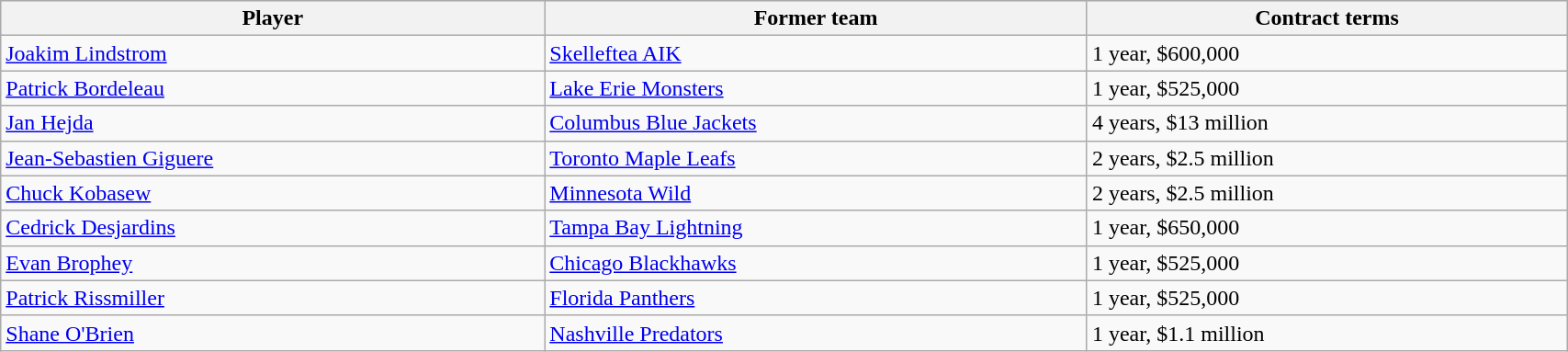<table class="wikitable" width=90%>
<tr align="center" bgcolor="#dddddd">
<th>Player</th>
<th>Former team</th>
<th>Contract terms</th>
</tr>
<tr>
<td><a href='#'>Joakim Lindstrom</a></td>
<td><a href='#'>Skelleftea AIK</a></td>
<td>1 year, $600,000</td>
</tr>
<tr>
<td><a href='#'>Patrick Bordeleau</a></td>
<td><a href='#'>Lake Erie Monsters</a></td>
<td>1 year, $525,000</td>
</tr>
<tr>
<td><a href='#'>Jan Hejda</a></td>
<td><a href='#'>Columbus Blue Jackets</a></td>
<td>4 years, $13 million</td>
</tr>
<tr>
<td><a href='#'>Jean-Sebastien Giguere</a></td>
<td><a href='#'>Toronto Maple Leafs</a></td>
<td>2 years, $2.5 million</td>
</tr>
<tr>
<td><a href='#'>Chuck Kobasew</a></td>
<td><a href='#'>Minnesota Wild</a></td>
<td>2 years, $2.5 million</td>
</tr>
<tr>
<td><a href='#'>Cedrick Desjardins</a></td>
<td><a href='#'>Tampa Bay Lightning</a></td>
<td>1 year, $650,000</td>
</tr>
<tr>
<td><a href='#'>Evan Brophey</a></td>
<td><a href='#'>Chicago Blackhawks</a></td>
<td>1 year, $525,000</td>
</tr>
<tr>
<td><a href='#'>Patrick Rissmiller</a></td>
<td><a href='#'>Florida Panthers</a></td>
<td>1 year, $525,000</td>
</tr>
<tr>
<td><a href='#'>Shane O'Brien</a></td>
<td><a href='#'>Nashville Predators</a></td>
<td>1 year, $1.1 million</td>
</tr>
</table>
